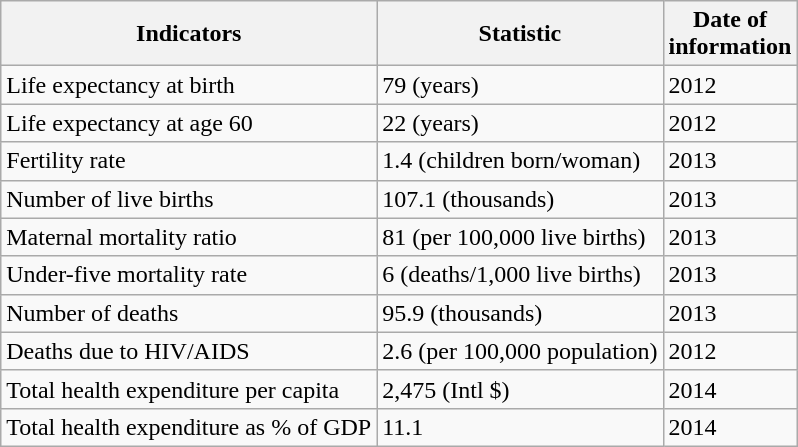<table class="wikitable">
<tr>
<th>Indicators</th>
<th>Statistic</th>
<th>Date of <br>information</th>
</tr>
<tr>
<td>Life expectancy at birth</td>
<td>79 (years)</td>
<td>2012</td>
</tr>
<tr>
<td>Life expectancy at age 60</td>
<td>22 (years)</td>
<td>2012</td>
</tr>
<tr>
<td>Fertility rate</td>
<td>1.4 (children born/woman)</td>
<td>2013</td>
</tr>
<tr>
<td>Number of live births</td>
<td>107.1 (thousands)</td>
<td>2013</td>
</tr>
<tr>
<td>Maternal mortality ratio</td>
<td>81 (per 100,000 live births)</td>
<td>2013</td>
</tr>
<tr>
<td>Under-five mortality rate</td>
<td>6 (deaths/1,000 live births)</td>
<td>2013</td>
</tr>
<tr>
<td>Number of deaths</td>
<td>95.9 (thousands)</td>
<td>2013</td>
</tr>
<tr>
<td>Deaths due to HIV/AIDS</td>
<td>2.6 (per 100,000 population)</td>
<td>2012</td>
</tr>
<tr>
<td>Total health expenditure per capita</td>
<td>2,475 (Intl $)</td>
<td>2014</td>
</tr>
<tr>
<td>Total health expenditure as % of GDP</td>
<td>11.1</td>
<td>2014</td>
</tr>
</table>
